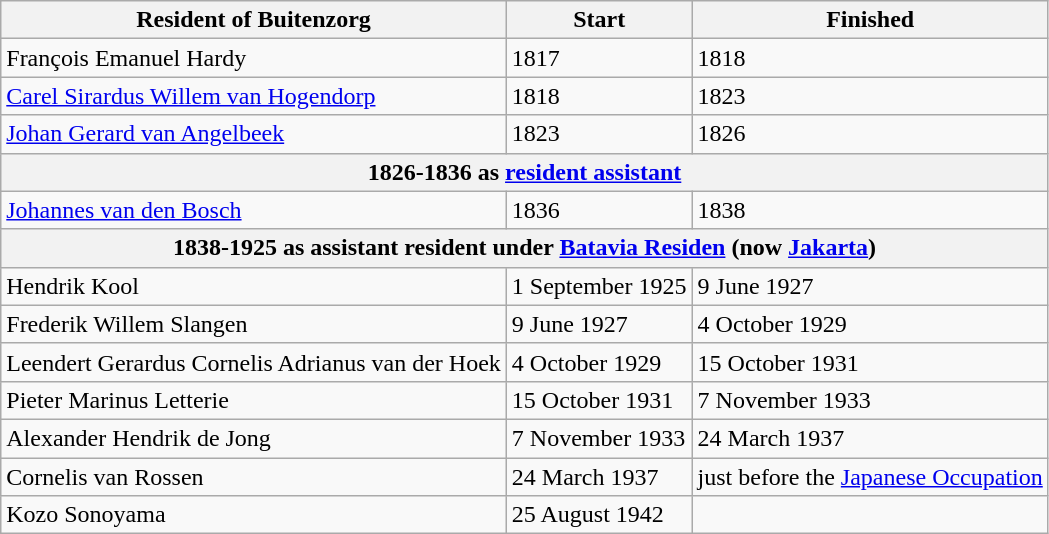<table class="wikitable">
<tr>
<th>Resident of Buitenzorg</th>
<th>Start</th>
<th>Finished</th>
</tr>
<tr>
<td>François Emanuel Hardy</td>
<td>1817</td>
<td>1818</td>
</tr>
<tr>
<td><a href='#'>Carel Sirardus Willem van Hogendorp</a></td>
<td>1818</td>
<td>1823</td>
</tr>
<tr>
<td><a href='#'>Johan Gerard van Angelbeek</a></td>
<td>1823</td>
<td>1826</td>
</tr>
<tr>
<th colspan="3">1826-1836 as <a href='#'>resident assistant</a></th>
</tr>
<tr>
<td><a href='#'>Johannes van den Bosch</a></td>
<td>1836</td>
<td>1838</td>
</tr>
<tr>
<th colspan="3">1838-1925 as assistant resident under <a href='#'>Batavia Residen</a> (now <a href='#'>Jakarta</a>)</th>
</tr>
<tr>
<td>Hendrik Kool</td>
<td>1 September  1925</td>
<td>9 June  1927</td>
</tr>
<tr>
<td>Frederik Willem Slangen</td>
<td>9 June  1927</td>
<td>4 October  1929</td>
</tr>
<tr>
<td>Leendert Gerardus Cornelis Adrianus van der Hoek</td>
<td>4 October  1929</td>
<td>15 October  1931</td>
</tr>
<tr>
<td>Pieter Marinus Letterie</td>
<td>15 October  1931</td>
<td>7 November   1933</td>
</tr>
<tr>
<td>Alexander Hendrik de Jong</td>
<td>7 November  1933</td>
<td>24 March  1937</td>
</tr>
<tr>
<td>Cornelis van Rossen</td>
<td>24 March  1937</td>
<td>just before the <a href='#'>Japanese Occupation</a></td>
</tr>
<tr>
<td>Kozo Sonoyama</td>
<td>25 August  1942</td>
<td></td>
</tr>
</table>
